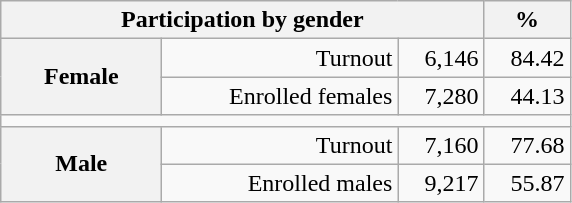<table class=wikitable>
<tr>
<th colspan=3>Participation by gender</th>
<th>%</th>
</tr>
<tr>
<th rowspan=2 width=100>Female</th>
<td align=right width=150>Turnout</td>
<td align=right width=50>6,146</td>
<td align=right width=50>84.42</td>
</tr>
<tr>
<td align=right>Enrolled females</td>
<td align=right>7,280</td>
<td align=right>44.13</td>
</tr>
<tr>
<td colspan=4></td>
</tr>
<tr>
<th rowspan=2>Male</th>
<td align=right>Turnout</td>
<td align=right>7,160</td>
<td align=right>77.68</td>
</tr>
<tr>
<td align=right>Enrolled males</td>
<td align=right>9,217</td>
<td align=right>55.87</td>
</tr>
</table>
